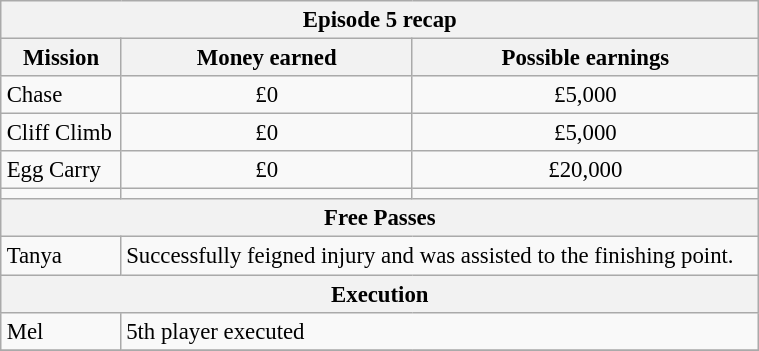<table class="wikitable" style="font-size: 95%; margin: 10px" align="right" width="40%">
<tr>
<th colspan=3>Episode 5 recap</th>
</tr>
<tr>
<th>Mission</th>
<th>Money earned</th>
<th>Possible earnings</th>
</tr>
<tr>
<td>Chase</td>
<td align="center">£0</td>
<td align="center">£5,000</td>
</tr>
<tr>
<td>Cliff Climb</td>
<td align="center">£0</td>
<td align="center">£5,000</td>
</tr>
<tr>
<td>Egg Carry</td>
<td align="center">£0</td>
<td align="center">£20,000</td>
</tr>
<tr>
<td><strong></strong></td>
<td align="center"><strong></strong></td>
<td align="center"><strong></strong></td>
</tr>
<tr>
<th colspan=3>Free Passes</th>
</tr>
<tr>
<td align="left">Tanya</td>
<td colspan=2>Successfully feigned injury and was assisted to the finishing point.</td>
</tr>
<tr>
<th colspan=3>Execution</th>
</tr>
<tr>
<td>Mel</td>
<td colspan=2>5th player executed</td>
</tr>
<tr>
</tr>
</table>
